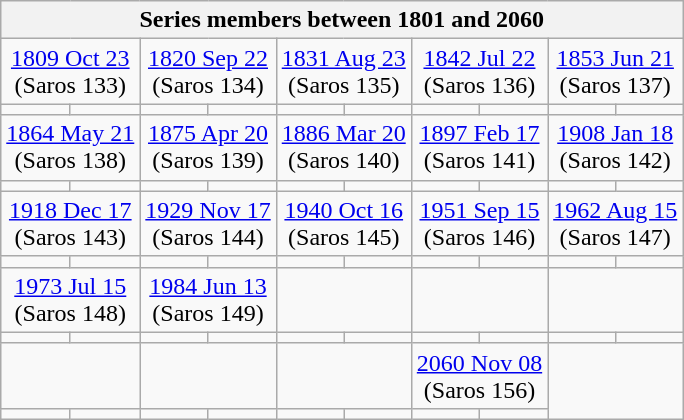<table class="wikitable mw-collapsible mw-collapsed">
<tr>
<th colspan=10>Series members between 1801 and 2060</th>
</tr>
<tr>
<td colspan=2 style="text-align:center;"><a href='#'>1809 Oct 23</a><br>(Saros 133)</td>
<td colspan=2 style="text-align:center;"><a href='#'>1820 Sep 22</a><br>(Saros 134)</td>
<td colspan=2 style="text-align:center;"><a href='#'>1831 Aug 23</a><br>(Saros 135)</td>
<td colspan=2 style="text-align:center;"><a href='#'>1842 Jul 22</a><br>(Saros 136)</td>
<td colspan=2 style="text-align:center;"><a href='#'>1853 Jun 21</a><br>(Saros 137)</td>
</tr>
<tr>
<td></td>
<td></td>
<td></td>
<td></td>
<td></td>
<td></td>
<td></td>
<td></td>
<td></td>
<td></td>
</tr>
<tr>
<td colspan=2 style="text-align:center;"><a href='#'>1864 May 21</a><br>(Saros 138)</td>
<td colspan=2 style="text-align:center;"><a href='#'>1875 Apr 20</a><br>(Saros 139)</td>
<td colspan=2 style="text-align:center;"><a href='#'>1886 Mar 20</a><br>(Saros 140)</td>
<td colspan=2 style="text-align:center;"><a href='#'>1897 Feb 17</a><br>(Saros 141)</td>
<td colspan=2 style="text-align:center;"><a href='#'>1908 Jan 18</a><br>(Saros 142)</td>
</tr>
<tr>
<td></td>
<td></td>
<td></td>
<td></td>
<td></td>
<td></td>
<td></td>
<td></td>
<td></td>
<td></td>
</tr>
<tr>
<td colspan=2 style="text-align:center;"><a href='#'>1918 Dec 17</a><br>(Saros 143)</td>
<td colspan=2 style="text-align:center;"><a href='#'>1929 Nov 17</a><br>(Saros 144)</td>
<td colspan=2 style="text-align:center;"><a href='#'>1940 Oct 16</a><br>(Saros 145)</td>
<td colspan=2 style="text-align:center;"><a href='#'>1951 Sep 15</a><br>(Saros 146)</td>
<td colspan=2 style="text-align:center;"><a href='#'>1962 Aug 15</a><br>(Saros 147)</td>
</tr>
<tr>
<td></td>
<td></td>
<td></td>
<td></td>
<td></td>
<td></td>
<td></td>
<td></td>
<td></td>
<td></td>
</tr>
<tr>
<td colspan=2 style="text-align:center;"><a href='#'>1973 Jul 15</a><br>(Saros 148)</td>
<td colspan=2 style="text-align:center;"><a href='#'>1984 Jun 13</a><br>(Saros 149)</td>
<td colspan=2 style="text-align:center;"></td>
<td colspan=2 style="text-align:center;"></td>
<td colspan=2 style="text-align:center;"></td>
</tr>
<tr>
<td></td>
<td></td>
<td></td>
<td></td>
<td></td>
<td></td>
<td></td>
<td></td>
<td></td>
<td></td>
</tr>
<tr>
<td colspan=2 style="text-align:center;"></td>
<td colspan=2 style="text-align:center;"></td>
<td colspan=2 style="text-align:center;"></td>
<td colspan=2 style="text-align:center;"><a href='#'>2060 Nov 08</a><br>(Saros 156)</td>
</tr>
<tr>
<td></td>
<td></td>
<td></td>
<td></td>
<td></td>
<td></td>
<td></td>
<td></td>
</tr>
</table>
